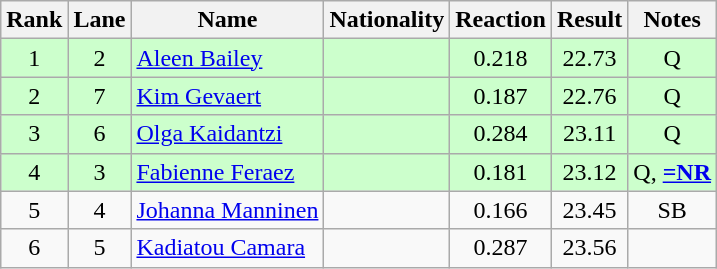<table class="wikitable sortable" style="text-align:center">
<tr>
<th>Rank</th>
<th>Lane</th>
<th>Name</th>
<th>Nationality</th>
<th>Reaction</th>
<th>Result</th>
<th>Notes</th>
</tr>
<tr bgcolor=ccffcc>
<td>1</td>
<td>2</td>
<td align=left><a href='#'>Aleen Bailey</a></td>
<td align=left></td>
<td>0.218</td>
<td>22.73</td>
<td>Q</td>
</tr>
<tr bgcolor=ccffcc>
<td>2</td>
<td>7</td>
<td align=left><a href='#'>Kim Gevaert</a></td>
<td align=left></td>
<td>0.187</td>
<td>22.76</td>
<td>Q</td>
</tr>
<tr bgcolor=ccffcc>
<td>3</td>
<td>6</td>
<td align=left><a href='#'>Olga Kaidantzi</a></td>
<td align=left></td>
<td>0.284</td>
<td>23.11</td>
<td>Q</td>
</tr>
<tr bgcolor=ccffcc>
<td>4</td>
<td>3</td>
<td align=left><a href='#'>Fabienne Feraez</a></td>
<td align=left></td>
<td>0.181</td>
<td>23.12</td>
<td>Q, <strong><a href='#'>=NR</a></strong></td>
</tr>
<tr>
<td>5</td>
<td>4</td>
<td align=left><a href='#'>Johanna Manninen</a></td>
<td align=left></td>
<td>0.166</td>
<td>23.45</td>
<td>SB</td>
</tr>
<tr>
<td>6</td>
<td>5</td>
<td align=left><a href='#'>Kadiatou Camara</a></td>
<td align=left></td>
<td>0.287</td>
<td>23.56</td>
<td></td>
</tr>
</table>
